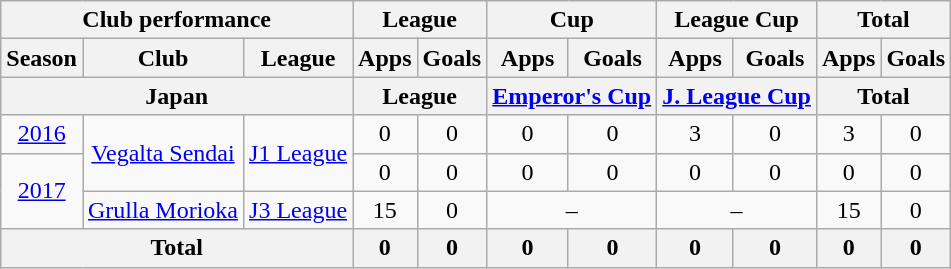<table class="wikitable" style="text-align:center;">
<tr>
<th colspan=3>Club performance</th>
<th colspan=2>League</th>
<th colspan=2>Cup</th>
<th colspan=2>League Cup</th>
<th colspan=2>Total</th>
</tr>
<tr>
<th>Season</th>
<th>Club</th>
<th>League</th>
<th>Apps</th>
<th>Goals</th>
<th>Apps</th>
<th>Goals</th>
<th>Apps</th>
<th>Goals</th>
<th>Apps</th>
<th>Goals</th>
</tr>
<tr>
<th colspan=3>Japan</th>
<th colspan=2>League</th>
<th colspan=2><a href='#'>Emperor's Cup</a></th>
<th colspan=2><a href='#'>J. League Cup</a></th>
<th colspan=2>Total</th>
</tr>
<tr>
<td><a href='#'>2016</a></td>
<td rowspan="2"><a href='#'>Vegalta Sendai</a></td>
<td rowspan="2"><a href='#'>J1 League</a></td>
<td>0</td>
<td>0</td>
<td>0</td>
<td>0</td>
<td>3</td>
<td>0</td>
<td>3</td>
<td>0</td>
</tr>
<tr>
<td rowspan="2"><a href='#'>2017</a></td>
<td>0</td>
<td>0</td>
<td>0</td>
<td>0</td>
<td>0</td>
<td>0</td>
<td>0</td>
<td>0</td>
</tr>
<tr>
<td><a href='#'>Grulla Morioka</a></td>
<td rowspan="1"><a href='#'>J3 League</a></td>
<td>15</td>
<td>0</td>
<td colspan="2">–</td>
<td colspan="2">–</td>
<td>15</td>
<td>0</td>
</tr>
<tr>
<th colspan=3>Total</th>
<th>0</th>
<th>0</th>
<th>0</th>
<th>0</th>
<th>0</th>
<th>0</th>
<th>0</th>
<th>0</th>
</tr>
</table>
